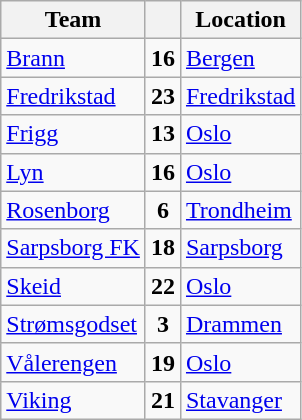<table class="wikitable sortable" border="1">
<tr>
<th>Team</th>
<th></th>
<th>Location</th>
</tr>
<tr>
<td><a href='#'>Brann</a></td>
<td align="center"><strong>16</strong></td>
<td><a href='#'>Bergen</a></td>
</tr>
<tr>
<td><a href='#'>Fredrikstad</a></td>
<td align="center"><strong>23</strong></td>
<td><a href='#'>Fredrikstad</a></td>
</tr>
<tr>
<td><a href='#'>Frigg</a></td>
<td align="center"><strong>13</strong></td>
<td><a href='#'>Oslo</a></td>
</tr>
<tr>
<td><a href='#'>Lyn</a></td>
<td align="center"><strong>16</strong></td>
<td><a href='#'>Oslo</a></td>
</tr>
<tr>
<td><a href='#'>Rosenborg</a></td>
<td align="center"><strong>6</strong></td>
<td><a href='#'>Trondheim</a></td>
</tr>
<tr>
<td><a href='#'>Sarpsborg FK</a></td>
<td align="center"><strong>18</strong></td>
<td><a href='#'>Sarpsborg</a></td>
</tr>
<tr>
<td><a href='#'>Skeid</a></td>
<td align="center"><strong>22</strong></td>
<td><a href='#'>Oslo</a></td>
</tr>
<tr>
<td><a href='#'>Strømsgodset</a></td>
<td align="center"><strong>3</strong></td>
<td><a href='#'>Drammen</a></td>
</tr>
<tr>
<td><a href='#'>Vålerengen</a></td>
<td align="center"><strong>19</strong></td>
<td><a href='#'>Oslo</a></td>
</tr>
<tr>
<td><a href='#'>Viking</a></td>
<td align="center"><strong>21</strong></td>
<td><a href='#'>Stavanger</a></td>
</tr>
</table>
